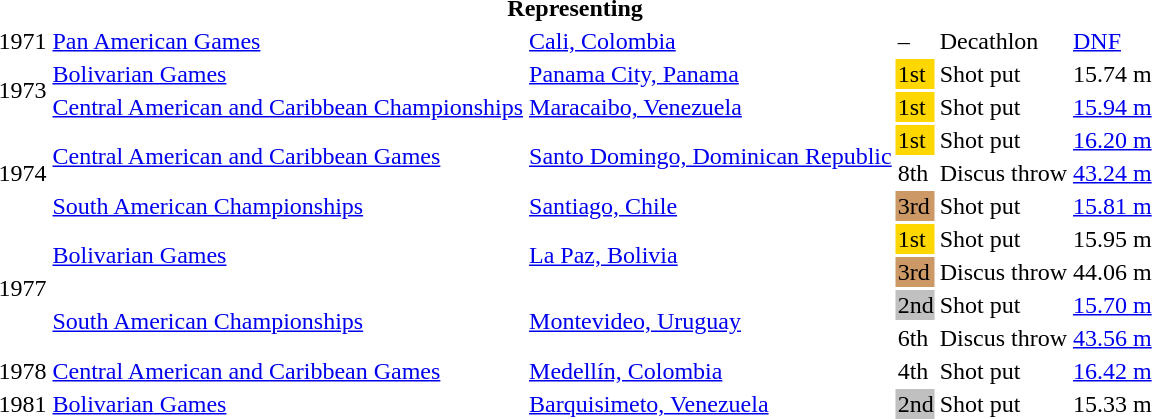<table>
<tr>
<th colspan="6">Representing </th>
</tr>
<tr>
<td>1971</td>
<td><a href='#'>Pan American Games</a></td>
<td><a href='#'>Cali, Colombia</a></td>
<td>–</td>
<td>Decathlon</td>
<td><a href='#'>DNF</a></td>
</tr>
<tr>
<td rowspan=2>1973</td>
<td><a href='#'>Bolivarian Games</a></td>
<td><a href='#'>Panama City, Panama</a></td>
<td bgcolor=gold>1st</td>
<td>Shot put</td>
<td>15.74 m</td>
</tr>
<tr>
<td><a href='#'>Central American and Caribbean Championships</a></td>
<td><a href='#'>Maracaibo, Venezuela</a></td>
<td bgcolor=gold>1st</td>
<td>Shot put</td>
<td><a href='#'>15.94 m</a></td>
</tr>
<tr>
<td rowspan=3>1974</td>
<td rowspan=2><a href='#'>Central American and Caribbean Games</a></td>
<td rowspan=2><a href='#'>Santo Domingo, Dominican Republic</a></td>
<td bgcolor=gold>1st</td>
<td>Shot put</td>
<td><a href='#'>16.20 m</a></td>
</tr>
<tr>
<td>8th</td>
<td>Discus throw</td>
<td><a href='#'>43.24 m</a></td>
</tr>
<tr>
<td><a href='#'>South American Championships</a></td>
<td><a href='#'>Santiago, Chile</a></td>
<td bgcolor=cc9966>3rd</td>
<td>Shot put</td>
<td><a href='#'>15.81 m</a></td>
</tr>
<tr>
<td rowspan=4>1977</td>
<td rowspan=2><a href='#'>Bolivarian Games</a></td>
<td rowspan=2><a href='#'>La Paz, Bolivia</a></td>
<td bgcolor=gold>1st</td>
<td>Shot put</td>
<td>15.95 m</td>
</tr>
<tr>
<td bgcolor=cc9966>3rd</td>
<td>Discus throw</td>
<td>44.06 m</td>
</tr>
<tr>
<td rowspan=2><a href='#'>South American Championships</a></td>
<td rowspan=2><a href='#'>Montevideo, Uruguay</a></td>
<td bgcolor=silver>2nd</td>
<td>Shot put</td>
<td><a href='#'>15.70 m</a></td>
</tr>
<tr>
<td>6th</td>
<td>Discus throw</td>
<td><a href='#'>43.56 m</a></td>
</tr>
<tr>
<td>1978</td>
<td><a href='#'>Central American and Caribbean Games</a></td>
<td><a href='#'>Medellín, Colombia</a></td>
<td>4th</td>
<td>Shot put</td>
<td><a href='#'>16.42 m</a></td>
</tr>
<tr>
<td>1981</td>
<td><a href='#'>Bolivarian Games</a></td>
<td><a href='#'>Barquisimeto, Venezuela</a></td>
<td bgcolor=silver>2nd</td>
<td>Shot put</td>
<td>15.33 m</td>
</tr>
</table>
